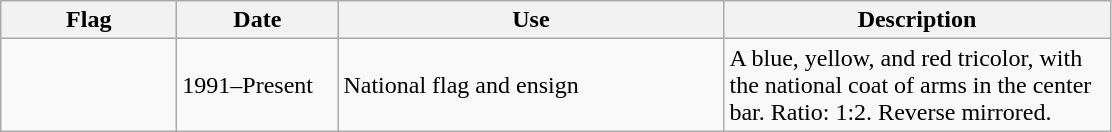<table class="wikitable">
<tr>
<th width="110">Flag</th>
<th width="100">Date</th>
<th width="250">Use</th>
<th width="250">Description</th>
</tr>
<tr>
<td></td>
<td>1991–Present</td>
<td>National flag and ensign</td>
<td>A blue, yellow, and red tricolor, with the national coat of arms in the center bar. Ratio: 1:2. Reverse mirrored.</td>
</tr>
</table>
